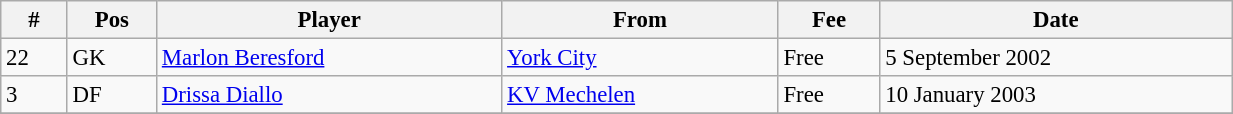<table width=65% class="wikitable" style="text-align:center; font-size:95%; text-align:left">
<tr>
<th>#</th>
<th>Pos</th>
<th>Player</th>
<th>From</th>
<th>Fee</th>
<th>Date</th>
</tr>
<tr --->
<td>22</td>
<td>GK</td>
<td> <a href='#'>Marlon Beresford</a></td>
<td><a href='#'>York City</a></td>
<td>Free</td>
<td>5 September 2002</td>
</tr>
<tr --->
<td>3</td>
<td>DF</td>
<td> <a href='#'>Drissa Diallo</a></td>
<td><a href='#'>KV Mechelen</a></td>
<td>Free</td>
<td>10 January 2003</td>
</tr>
<tr --->
</tr>
</table>
